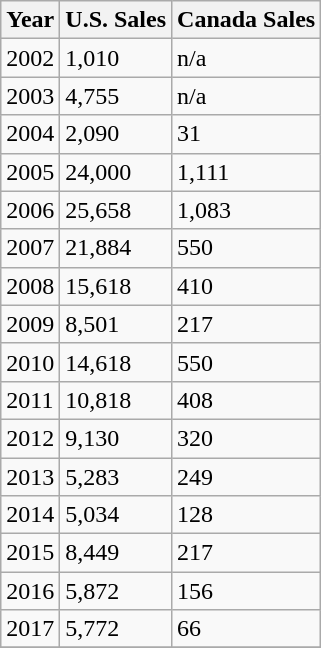<table class="wikitable">
<tr>
<th>Year</th>
<th>U.S. Sales</th>
<th>Canada Sales</th>
</tr>
<tr>
<td>2002</td>
<td>1,010</td>
<td>n/a</td>
</tr>
<tr>
<td>2003</td>
<td>4,755</td>
<td>n/a</td>
</tr>
<tr>
<td>2004</td>
<td>2,090</td>
<td>31</td>
</tr>
<tr>
<td>2005</td>
<td>24,000</td>
<td>1,111</td>
</tr>
<tr>
<td>2006</td>
<td>25,658</td>
<td>1,083</td>
</tr>
<tr>
<td>2007</td>
<td>21,884</td>
<td>550</td>
</tr>
<tr>
<td>2008</td>
<td>15,618</td>
<td>410</td>
</tr>
<tr>
<td>2009</td>
<td>8,501</td>
<td>217</td>
</tr>
<tr>
<td>2010</td>
<td>14,618</td>
<td>550</td>
</tr>
<tr>
<td>2011</td>
<td>10,818</td>
<td>408</td>
</tr>
<tr>
<td>2012</td>
<td>9,130</td>
<td>320</td>
</tr>
<tr>
<td>2013</td>
<td>5,283</td>
<td>249</td>
</tr>
<tr>
<td>2014</td>
<td>5,034</td>
<td>128</td>
</tr>
<tr>
<td>2015</td>
<td>8,449</td>
<td>217</td>
</tr>
<tr>
<td>2016</td>
<td>5,872</td>
<td>156</td>
</tr>
<tr>
<td>2017</td>
<td>5,772</td>
<td>66</td>
</tr>
<tr>
</tr>
</table>
